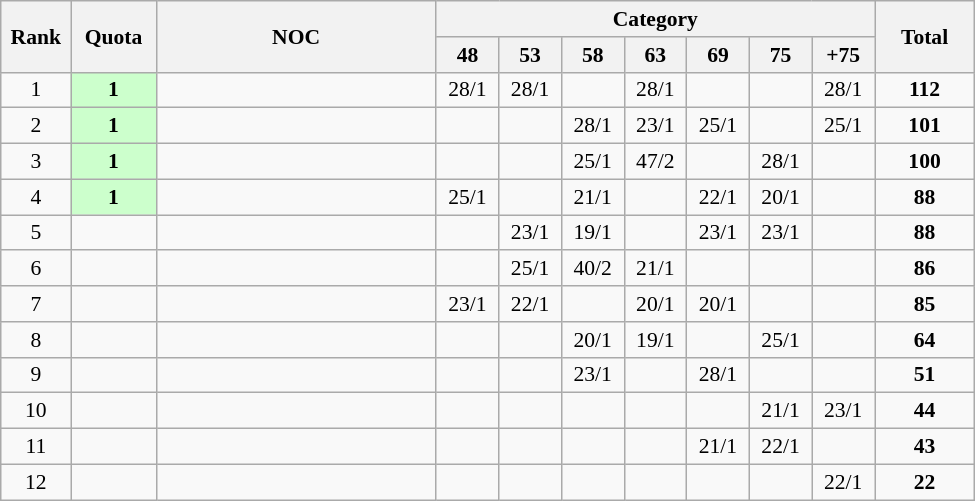<table class="wikitable" style="text-align:center; font-size:90%">
<tr>
<th rowspan=2 width=40>Rank</th>
<th rowspan=2 width=50>Quota</th>
<th rowspan=2 width=180>NOC</th>
<th colspan=7>Category</th>
<th rowspan=2 width=60>Total</th>
</tr>
<tr>
<th width=35>48</th>
<th width=35>53</th>
<th width=35>58</th>
<th width=35>63</th>
<th width=35>69</th>
<th width=35>75</th>
<th width=35>+75</th>
</tr>
<tr>
<td>1</td>
<td bgcolor=#ccffcc><strong>1</strong></td>
<td align=left></td>
<td>28/1</td>
<td>28/1</td>
<td></td>
<td>28/1</td>
<td></td>
<td></td>
<td>28/1</td>
<td><strong>112</strong></td>
</tr>
<tr>
<td>2</td>
<td bgcolor=#ccffcc><strong>1</strong></td>
<td align=left></td>
<td></td>
<td></td>
<td>28/1</td>
<td>23/1</td>
<td>25/1</td>
<td></td>
<td>25/1</td>
<td><strong>101</strong></td>
</tr>
<tr>
<td>3</td>
<td bgcolor=#ccffcc><strong>1</strong></td>
<td align=left></td>
<td></td>
<td></td>
<td>25/1</td>
<td>47/2</td>
<td></td>
<td>28/1</td>
<td></td>
<td><strong>100</strong></td>
</tr>
<tr>
<td>4</td>
<td bgcolor=#ccffcc><strong>1</strong></td>
<td align=left></td>
<td>25/1</td>
<td></td>
<td>21/1</td>
<td></td>
<td>22/1</td>
<td>20/1</td>
<td></td>
<td><strong>88</strong></td>
</tr>
<tr>
<td>5</td>
<td></td>
<td align=left></td>
<td></td>
<td>23/1</td>
<td>19/1</td>
<td></td>
<td>23/1</td>
<td>23/1</td>
<td></td>
<td><strong>88</strong></td>
</tr>
<tr>
<td>6</td>
<td></td>
<td align=left></td>
<td></td>
<td>25/1</td>
<td>40/2</td>
<td>21/1</td>
<td></td>
<td></td>
<td></td>
<td><strong>86</strong></td>
</tr>
<tr>
<td>7</td>
<td></td>
<td align=left></td>
<td>23/1</td>
<td>22/1</td>
<td></td>
<td>20/1</td>
<td>20/1</td>
<td></td>
<td></td>
<td><strong>85</strong></td>
</tr>
<tr>
<td>8</td>
<td></td>
<td align=left></td>
<td></td>
<td></td>
<td>20/1</td>
<td>19/1</td>
<td></td>
<td>25/1</td>
<td></td>
<td><strong>64</strong></td>
</tr>
<tr>
<td>9</td>
<td></td>
<td align=left></td>
<td></td>
<td></td>
<td>23/1</td>
<td></td>
<td>28/1</td>
<td></td>
<td></td>
<td><strong>51</strong></td>
</tr>
<tr>
<td>10</td>
<td></td>
<td align=left></td>
<td></td>
<td></td>
<td></td>
<td></td>
<td></td>
<td>21/1</td>
<td>23/1</td>
<td><strong>44</strong></td>
</tr>
<tr>
<td>11</td>
<td></td>
<td align=left></td>
<td></td>
<td></td>
<td></td>
<td></td>
<td>21/1</td>
<td>22/1</td>
<td></td>
<td><strong>43</strong></td>
</tr>
<tr>
<td>12</td>
<td></td>
<td align=left></td>
<td></td>
<td></td>
<td></td>
<td></td>
<td></td>
<td></td>
<td>22/1</td>
<td><strong>22</strong></td>
</tr>
</table>
